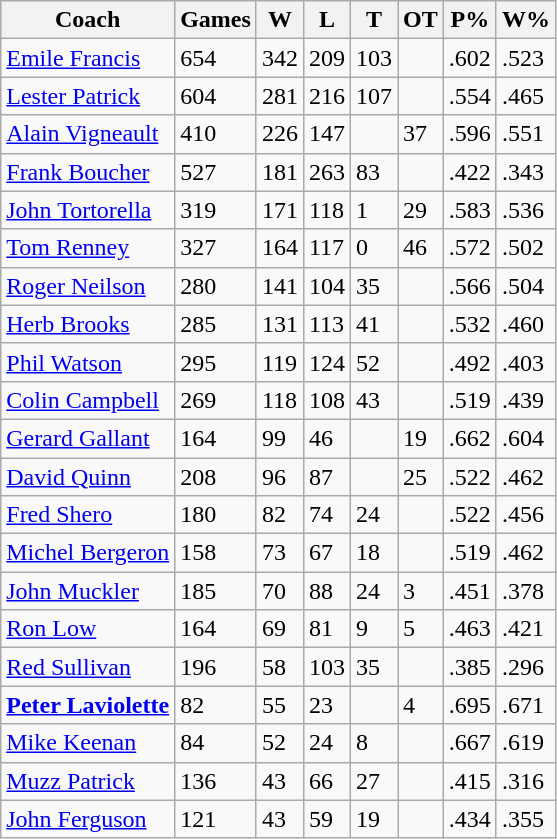<table class="wikitable">
<tr>
<th>Coach</th>
<th>Games</th>
<th>W</th>
<th>L</th>
<th>T</th>
<th>OT</th>
<th>P%</th>
<th>W%</th>
</tr>
<tr>
<td><a href='#'>Emile Francis</a></td>
<td>654</td>
<td>342</td>
<td>209</td>
<td>103</td>
<td></td>
<td>.602</td>
<td>.523</td>
</tr>
<tr>
<td><a href='#'>Lester Patrick</a></td>
<td>604</td>
<td>281</td>
<td>216</td>
<td>107</td>
<td></td>
<td>.554</td>
<td>.465</td>
</tr>
<tr>
<td><a href='#'>Alain Vigneault</a></td>
<td>410</td>
<td>226</td>
<td>147</td>
<td></td>
<td>37</td>
<td>.596</td>
<td>.551</td>
</tr>
<tr>
<td><a href='#'>Frank Boucher</a></td>
<td>527</td>
<td>181</td>
<td>263</td>
<td>83</td>
<td></td>
<td>.422</td>
<td>.343</td>
</tr>
<tr>
<td><a href='#'>John Tortorella</a></td>
<td>319</td>
<td>171</td>
<td>118</td>
<td>1</td>
<td>29</td>
<td>.583</td>
<td>.536</td>
</tr>
<tr>
<td><a href='#'>Tom Renney</a></td>
<td>327</td>
<td>164</td>
<td>117</td>
<td>0</td>
<td>46</td>
<td>.572</td>
<td>.502</td>
</tr>
<tr>
<td><a href='#'>Roger Neilson</a></td>
<td>280</td>
<td>141</td>
<td>104</td>
<td>35</td>
<td></td>
<td>.566</td>
<td>.504</td>
</tr>
<tr>
<td><a href='#'>Herb Brooks</a></td>
<td>285</td>
<td>131</td>
<td>113</td>
<td>41</td>
<td></td>
<td>.532</td>
<td>.460</td>
</tr>
<tr>
<td><a href='#'>Phil Watson</a></td>
<td>295</td>
<td>119</td>
<td>124</td>
<td>52</td>
<td></td>
<td>.492</td>
<td>.403</td>
</tr>
<tr>
<td><a href='#'>Colin Campbell</a></td>
<td>269</td>
<td>118</td>
<td>108</td>
<td>43</td>
<td></td>
<td>.519</td>
<td>.439</td>
</tr>
<tr>
<td><a href='#'>Gerard Gallant</a></td>
<td>164</td>
<td>99</td>
<td>46</td>
<td></td>
<td>19</td>
<td>.662</td>
<td>.604</td>
</tr>
<tr>
<td><a href='#'>David Quinn</a></td>
<td>208</td>
<td>96</td>
<td>87</td>
<td></td>
<td>25</td>
<td>.522</td>
<td>.462</td>
</tr>
<tr>
<td><a href='#'>Fred Shero</a></td>
<td>180</td>
<td>82</td>
<td>74</td>
<td>24</td>
<td></td>
<td>.522</td>
<td>.456</td>
</tr>
<tr>
<td><a href='#'>Michel Bergeron</a></td>
<td>158</td>
<td>73</td>
<td>67</td>
<td>18</td>
<td></td>
<td>.519</td>
<td>.462</td>
</tr>
<tr>
<td><a href='#'>John Muckler</a></td>
<td>185</td>
<td>70</td>
<td>88</td>
<td>24</td>
<td>3</td>
<td>.451</td>
<td>.378</td>
</tr>
<tr>
<td><a href='#'>Ron Low</a></td>
<td>164</td>
<td>69</td>
<td>81</td>
<td>9</td>
<td>5</td>
<td>.463</td>
<td>.421</td>
</tr>
<tr>
<td><a href='#'>Red Sullivan</a></td>
<td>196</td>
<td>58</td>
<td>103</td>
<td>35</td>
<td></td>
<td>.385</td>
<td>.296</td>
</tr>
<tr>
<td><strong><a href='#'>Peter Laviolette</a></strong></td>
<td>82</td>
<td>55</td>
<td>23</td>
<td></td>
<td>4</td>
<td>.695</td>
<td>.671</td>
</tr>
<tr>
<td><a href='#'>Mike Keenan</a></td>
<td>84</td>
<td>52</td>
<td>24</td>
<td>8</td>
<td></td>
<td>.667</td>
<td>.619</td>
</tr>
<tr>
<td><a href='#'>Muzz Patrick</a></td>
<td>136</td>
<td>43</td>
<td>66</td>
<td>27</td>
<td></td>
<td>.415</td>
<td>.316</td>
</tr>
<tr>
<td><a href='#'>John Ferguson</a></td>
<td>121</td>
<td>43</td>
<td>59</td>
<td>19</td>
<td></td>
<td>.434</td>
<td>.355</td>
</tr>
</table>
